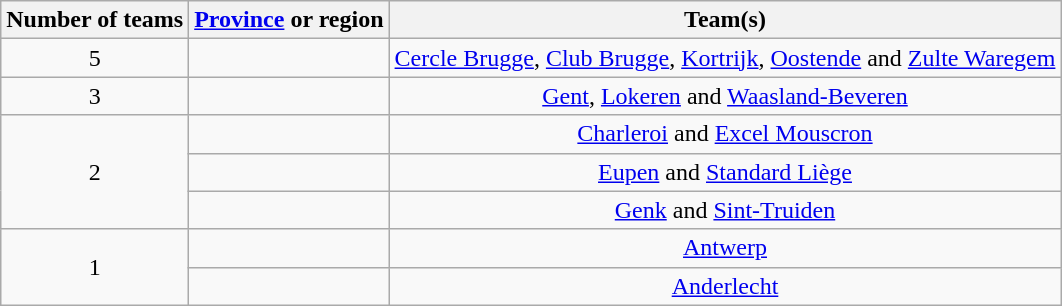<table class="wikitable" style="text-align:center">
<tr>
<th>Number of teams</th>
<th><a href='#'>Province</a> or region</th>
<th>Team(s)</th>
</tr>
<tr>
<td>5</td>
<td align="left"></td>
<td><a href='#'>Cercle Brugge</a>, <a href='#'>Club Brugge</a>, <a href='#'>Kortrijk</a>, <a href='#'>Oostende</a> and <a href='#'>Zulte Waregem</a></td>
</tr>
<tr>
<td>3</td>
<td align="left"></td>
<td><a href='#'>Gent</a>, <a href='#'>Lokeren</a> and <a href='#'>Waasland-Beveren</a></td>
</tr>
<tr>
<td rowspan="3">2</td>
<td align="left"></td>
<td><a href='#'>Charleroi</a> and <a href='#'>Excel Mouscron</a></td>
</tr>
<tr>
<td align="left"></td>
<td><a href='#'>Eupen</a> and <a href='#'>Standard Liège</a></td>
</tr>
<tr>
<td align="left"></td>
<td><a href='#'>Genk</a> and <a href='#'>Sint-Truiden</a></td>
</tr>
<tr>
<td rowspan="2">1</td>
<td align="left"></td>
<td><a href='#'>Antwerp</a></td>
</tr>
<tr>
<td align="left"></td>
<td><a href='#'>Anderlecht</a></td>
</tr>
</table>
